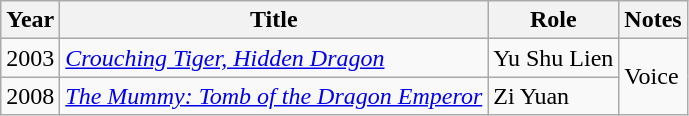<table class="wikitable sortable">
<tr>
<th>Year</th>
<th>Title</th>
<th>Role</th>
<th class="unsortable">Notes</th>
</tr>
<tr>
<td>2003</td>
<td><em><a href='#'>Crouching Tiger, Hidden Dragon</a></em></td>
<td>Yu Shu Lien</td>
<td rowspan="2">Voice</td>
</tr>
<tr>
<td>2008</td>
<td><em><a href='#'>The Mummy: Tomb of the Dragon Emperor</a></em></td>
<td>Zi Yuan</td>
</tr>
</table>
